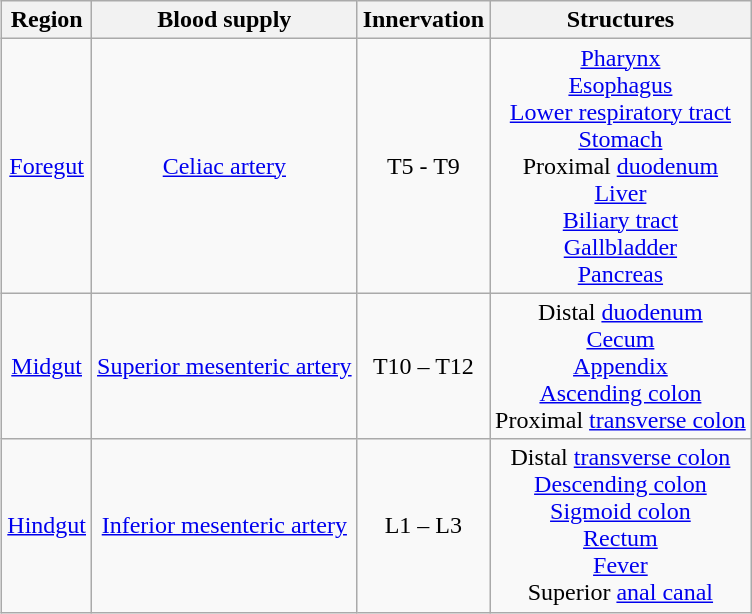<table class="wikitable" style = "float: right; margin-left:15px; text-align:center">
<tr>
<th>Region</th>
<th>Blood supply</th>
<th>Innervation</th>
<th>Structures</th>
</tr>
<tr>
<td><a href='#'>Foregut</a></td>
<td><a href='#'>Celiac artery</a></td>
<td>T5 - T9</td>
<td><a href='#'>Pharynx</a><br><a href='#'>Esophagus</a><br><a href='#'>Lower respiratory tract</a><br><a href='#'>Stomach</a><br>Proximal <a href='#'>duodenum</a><br><a href='#'>Liver</a><br><a href='#'>Biliary tract</a><br><a href='#'>Gallbladder</a><br><a href='#'>Pancreas</a></td>
</tr>
<tr>
<td><a href='#'>Midgut</a></td>
<td><a href='#'>Superior mesenteric artery</a></td>
<td>T10 – T12</td>
<td>Distal <a href='#'>duodenum</a><br><a href='#'>Cecum</a><br><a href='#'>Appendix</a><br><a href='#'>Ascending colon</a><br>Proximal <a href='#'>transverse colon</a></td>
</tr>
<tr>
<td><a href='#'>Hindgut</a></td>
<td><a href='#'>Inferior mesenteric artery</a></td>
<td>L1 – L3</td>
<td>Distal <a href='#'>transverse colon</a><br><a href='#'>Descending colon</a><br><a href='#'>Sigmoid colon</a><br><a href='#'>Rectum</a><br><a href='#'>Fever</a><br>Superior <a href='#'>anal canal</a></td>
</tr>
</table>
